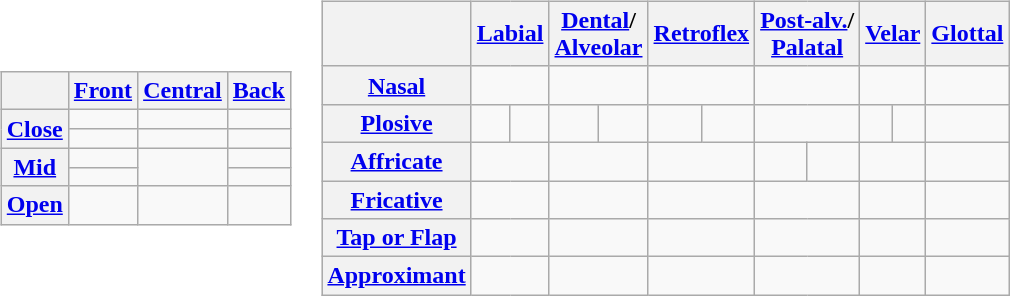<table>
<tr>
<td><br><table class="wikitable" style="text-align:center;">
<tr>
<th></th>
<th><a href='#'>Front</a></th>
<th><a href='#'>Central</a></th>
<th><a href='#'>Back</a></th>
</tr>
<tr>
<th rowspan="2"><a href='#'>Close</a></th>
<td></td>
<td></td>
<td colspan="2"></td>
</tr>
<tr>
<td></td>
<td></td>
<td colspan="2"></td>
</tr>
<tr>
<th rowspan="2"><a href='#'>Mid</a></th>
<td></td>
<td rowspan="2"></td>
<td></td>
</tr>
<tr>
<td></td>
<td></td>
</tr>
<tr>
<th><a href='#'>Open</a></th>
<td></td>
<td></td>
<td></td>
</tr>
</table>
</td>
<td><br><table class="wikitable" style="text-align:center;">
<tr>
<th></th>
<th colspan="2"><a href='#'>Labial</a></th>
<th colspan="2"><a href='#'>Dental</a>/<br><a href='#'>Alveolar</a></th>
<th colspan="2"><a href='#'>Retroflex</a></th>
<th colspan="2"><a href='#'>Post-alv.</a>/<br><a href='#'>Palatal</a></th>
<th colspan="2"><a href='#'>Velar</a></th>
<th><a href='#'>Glottal</a></th>
</tr>
<tr>
<th><a href='#'>Nasal</a></th>
<td colspan="2"></td>
<td colspan="2"></td>
<td colspan="2"></td>
<td colspan="2"></td>
<td colspan="2"></td>
<td></td>
</tr>
<tr>
<th><a href='#'>Plosive</a></th>
<td></td>
<td></td>
<td></td>
<td></td>
<td></td>
<td></td>
<td colspan="2"></td>
<td></td>
<td></td>
<td></td>
</tr>
<tr>
<th><a href='#'>Affricate</a></th>
<td colspan="2"></td>
<td colspan="2"></td>
<td colspan="2"></td>
<td></td>
<td></td>
<td colspan="2"></td>
<td></td>
</tr>
<tr>
<th><a href='#'>Fricative</a></th>
<td colspan="2"></td>
<td colspan="2"></td>
<td colspan="2"></td>
<td colspan="2"></td>
<td colspan="2"></td>
<td></td>
</tr>
<tr>
<th><a href='#'>Tap or Flap</a></th>
<td colspan="2"></td>
<td colspan="2"></td>
<td colspan="2"></td>
<td colspan="2"></td>
<td colspan="2"></td>
<td></td>
</tr>
<tr>
<th><a href='#'>Approximant</a></th>
<td colspan="2"></td>
<td colspan="2"></td>
<td colspan="2"></td>
<td colspan="2"></td>
<td colspan="2"></td>
<td></td>
</tr>
</table>
</td>
</tr>
</table>
